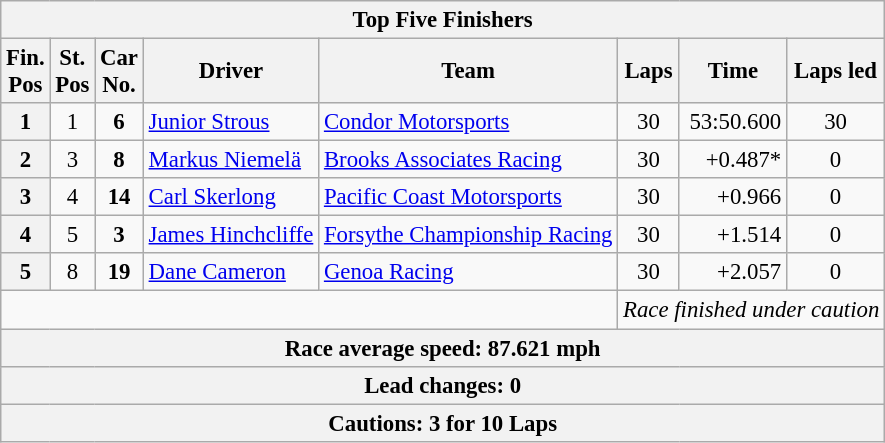<table class="wikitable" style="font-size:95%;">
<tr>
<th colspan=9>Top Five Finishers</th>
</tr>
<tr>
<th>Fin.<br>Pos</th>
<th>St.<br>Pos</th>
<th>Car<br>No.</th>
<th>Driver</th>
<th>Team</th>
<th>Laps</th>
<th>Time</th>
<th>Laps led</th>
</tr>
<tr>
<th>1</th>
<td align=center>1</td>
<td align=center><strong>6</strong></td>
<td> <a href='#'>Junior Strous</a></td>
<td><a href='#'>Condor Motorsports</a></td>
<td align=center>30</td>
<td align=right>53:50.600</td>
<td align=center>30</td>
</tr>
<tr>
<th>2</th>
<td align=center>3</td>
<td align=center><strong>8</strong></td>
<td> <a href='#'>Markus Niemelä</a></td>
<td><a href='#'>Brooks Associates Racing</a></td>
<td align=center>30</td>
<td align=right>+0.487*</td>
<td align=center>0</td>
</tr>
<tr>
<th>3</th>
<td align=center>4</td>
<td align=center><strong>14</strong></td>
<td> <a href='#'>Carl Skerlong</a></td>
<td><a href='#'>Pacific Coast Motorsports</a></td>
<td align=center>30</td>
<td align=right>+0.966</td>
<td align=center>0</td>
</tr>
<tr>
<th>4</th>
<td align=center>5</td>
<td style="text-align:center;"><strong>3</strong></td>
<td> <a href='#'>James Hinchcliffe</a></td>
<td><a href='#'>Forsythe Championship Racing</a></td>
<td align=center>30</td>
<td align=right>+1.514</td>
<td align=center>0</td>
</tr>
<tr>
<th>5</th>
<td align=center>8</td>
<td align=center><strong>19</strong></td>
<td> <a href='#'>Dane Cameron</a></td>
<td><a href='#'>Genoa Racing</a></td>
<td align=center>30</td>
<td align=right>+2.057</td>
<td align=center>0</td>
</tr>
<tr>
<td colspan=5> </td>
<td colspan=4> <em>Race finished under caution</em></td>
</tr>
<tr>
<th colspan=9>Race average speed: 87.621 mph</th>
</tr>
<tr>
<th colspan=9>Lead changes: 0</th>
</tr>
<tr>
<th colspan=9>Cautions: 3 for 10 Laps</th>
</tr>
</table>
